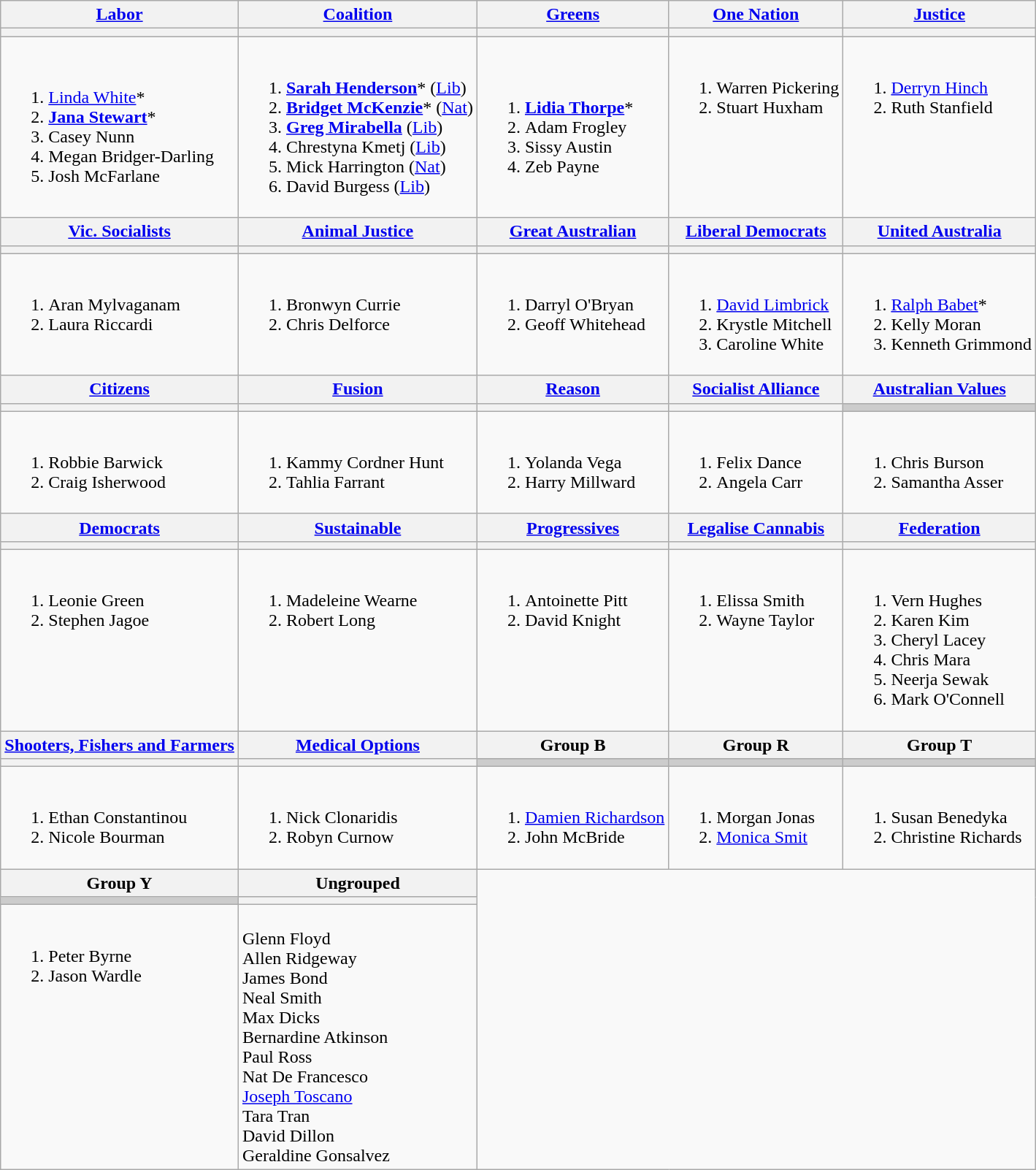<table class=wikitable>
<tr>
<th><a href='#'>Labor</a></th>
<th><a href='#'>Coalition</a></th>
<th><a href='#'>Greens</a></th>
<th><a href='#'>One Nation</a></th>
<th><a href='#'>Justice</a></th>
</tr>
<tr style=background:#ccc>
<th></th>
<th></th>
<th></th>
<th></th>
<th></th>
</tr>
<tr>
<td><br><ol><li><a href='#'>Linda White</a>*</li><li><strong><a href='#'>Jana Stewart</a></strong>*</li><li>Casey Nunn</li><li>Megan Bridger-Darling</li><li>Josh McFarlane</li></ol></td>
<td><br><ol><li><strong><a href='#'>Sarah Henderson</a></strong>* (<a href='#'>Lib</a>)</li><li><strong><a href='#'>Bridget McKenzie</a></strong>* (<a href='#'>Nat</a>)</li><li><strong><a href='#'>Greg Mirabella</a></strong> (<a href='#'>Lib</a>)</li><li>Chrestyna Kmetj (<a href='#'>Lib</a>)</li><li>Mick Harrington (<a href='#'>Nat</a>)</li><li>David Burgess (<a href='#'>Lib</a>)</li></ol></td>
<td><br><ol><li><strong><a href='#'>Lidia Thorpe</a></strong>*</li><li>Adam Frogley</li><li>Sissy Austin</li><li>Zeb Payne</li></ol></td>
<td valign=top><br><ol><li>Warren Pickering</li><li>Stuart Huxham</li></ol></td>
<td valign=top><br><ol><li><a href='#'>Derryn Hinch</a></li><li>Ruth Stanfield</li></ol></td>
</tr>
<tr>
<th><a href='#'>Vic. Socialists</a></th>
<th><a href='#'>Animal Justice</a></th>
<th><a href='#'>Great Australian</a></th>
<th><a href='#'>Liberal Democrats</a></th>
<th><a href='#'>United Australia</a></th>
</tr>
<tr style=background:#ccc>
<th></th>
<th></th>
<th></th>
<th></th>
<th></th>
</tr>
<tr>
<td valign=top><br><ol><li>Aran Mylvaganam</li><li>Laura Riccardi</li></ol></td>
<td valign=top><br><ol><li>Bronwyn Currie</li><li>Chris Delforce</li></ol></td>
<td valign=top><br><ol><li>Darryl O'Bryan</li><li>Geoff Whitehead</li></ol></td>
<td valign=top><br><ol><li><a href='#'>David Limbrick</a></li><li>Krystle Mitchell</li><li>Caroline White</li></ol></td>
<td><br><ol><li><a href='#'>Ralph Babet</a>*</li><li>Kelly Moran</li><li>Kenneth Grimmond</li></ol></td>
</tr>
<tr>
<th><a href='#'>Citizens</a></th>
<th><a href='#'>Fusion</a></th>
<th><a href='#'>Reason</a></th>
<th><a href='#'>Socialist Alliance</a></th>
<th><a href='#'>Australian Values</a></th>
</tr>
<tr style=background:#ccc>
<th></th>
<th></th>
<th></th>
<th></th>
<td></td>
</tr>
<tr>
<td valign=top><br><ol><li>Robbie Barwick</li><li>Craig Isherwood</li></ol></td>
<td valign=top><br><ol><li>Kammy Cordner Hunt</li><li>Tahlia Farrant</li></ol></td>
<td valign=top><br><ol><li>Yolanda Vega</li><li>Harry Millward</li></ol></td>
<td valign=top><br><ol><li>Felix Dance</li><li>Angela Carr</li></ol></td>
<td valign=top><br><ol><li>Chris Burson</li><li>Samantha Asser</li></ol></td>
</tr>
<tr>
<th><a href='#'>Democrats</a></th>
<th><a href='#'>Sustainable</a></th>
<th><a href='#'>Progressives</a></th>
<th><a href='#'>Legalise Cannabis</a></th>
<th><a href='#'>Federation</a></th>
</tr>
<tr style=background:#ccc>
<th></th>
<th></th>
<th></th>
<th></th>
<th></th>
</tr>
<tr>
<td valign=top><br><ol><li>Leonie Green</li><li>Stephen Jagoe</li></ol></td>
<td valign=top><br><ol><li>Madeleine Wearne</li><li>Robert Long</li></ol></td>
<td valign=top><br><ol><li>Antoinette Pitt</li><li>David Knight</li></ol></td>
<td valign=top><br><ol><li>Elissa Smith</li><li>Wayne Taylor</li></ol></td>
<td valign=top><br><ol><li>Vern Hughes</li><li>Karen Kim</li><li>Cheryl Lacey</li><li>Chris Mara</li><li>Neerja Sewak</li><li>Mark O'Connell</li></ol></td>
</tr>
<tr>
<th><a href='#'>Shooters, Fishers and Farmers</a></th>
<th><a href='#'>Medical Options</a></th>
<th>Group B</th>
<th>Group R</th>
<th>Group T</th>
</tr>
<tr style=background:#ccc>
<th></th>
<th></th>
<td></td>
<td></td>
<td></td>
</tr>
<tr>
<td valign=top><br><ol><li>Ethan Constantinou</li><li>Nicole Bourman</li></ol></td>
<td valign=top><br><ol><li>Nick Clonaridis</li><li>Robyn Curnow</li></ol></td>
<td valign=top><br><ol><li><a href='#'>Damien Richardson</a></li><li>John McBride</li></ol></td>
<td valign=top><br><ol><li>Morgan Jonas</li><li><a href='#'>Monica Smit</a></li></ol></td>
<td valign=top><br><ol><li>Susan Benedyka</li><li>Christine Richards</li></ol></td>
</tr>
<tr>
<th>Group Y</th>
<th>Ungrouped</th>
</tr>
<tr style=background:#ccc>
<td></td>
<th></th>
</tr>
<tr>
<td valign=top><br><ol><li>Peter Byrne</li><li>Jason Wardle</li></ol></td>
<td valign=top><br>Glenn Floyd<br>
Allen Ridgeway<br>
James Bond<br>
Neal Smith<br>
Max Dicks<br>
Bernardine Atkinson<br>
Paul Ross<br>
Nat De Francesco<br>
<a href='#'>Joseph Toscano</a><br>
Tara Tran<br>
David Dillon<br>
Geraldine Gonsalvez</td>
</tr>
</table>
